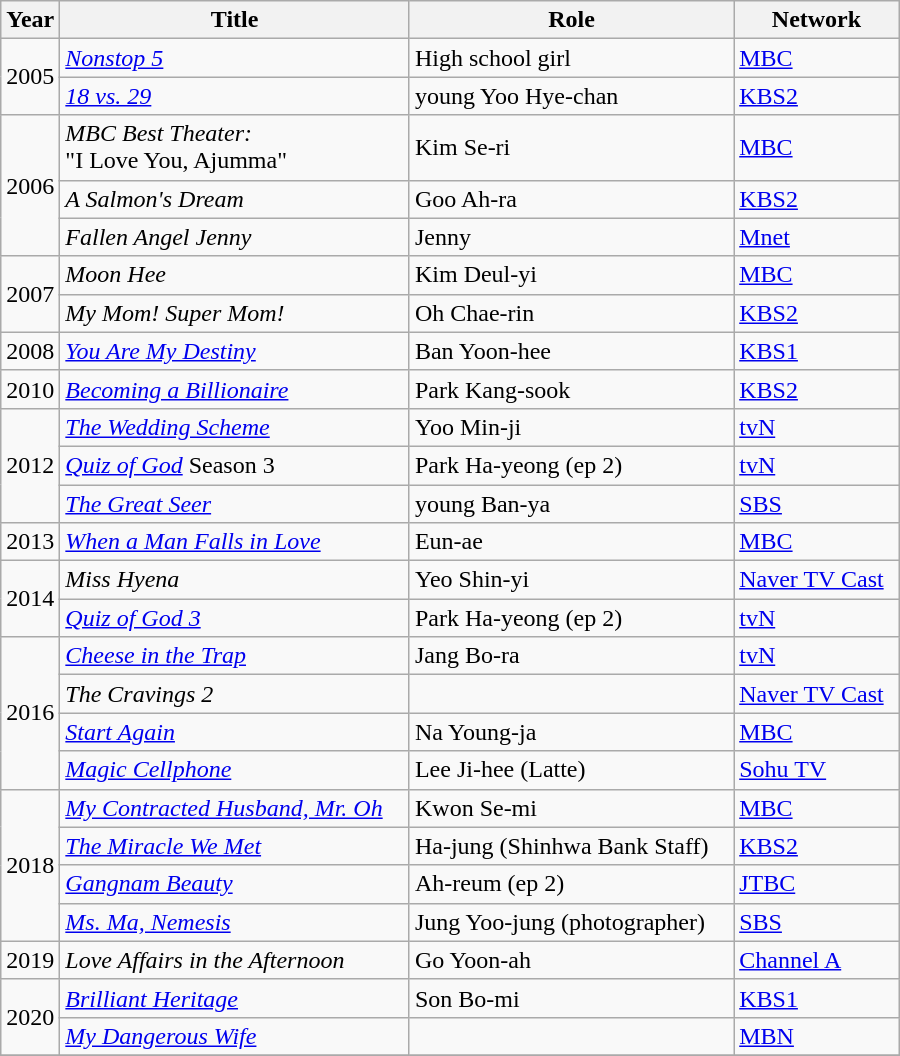<table class="wikitable" style="width:600px">
<tr>
<th width=10>Year</th>
<th>Title</th>
<th>Role</th>
<th>Network</th>
</tr>
<tr>
<td rowspan=2>2005</td>
<td><em><a href='#'>Nonstop 5</a></em></td>
<td>High school girl</td>
<td><a href='#'>MBC</a></td>
</tr>
<tr>
<td><em><a href='#'>18 vs. 29</a></em></td>
<td>young Yoo Hye-chan</td>
<td><a href='#'>KBS2</a></td>
</tr>
<tr>
<td rowspan=3>2006</td>
<td><em>MBC Best Theater:</em><br>"I Love You, Ajumma"</td>
<td>Kim Se-ri</td>
<td><a href='#'>MBC</a></td>
</tr>
<tr>
<td><em>A Salmon's Dream</em></td>
<td>Goo Ah-ra</td>
<td><a href='#'>KBS2</a></td>
</tr>
<tr>
<td><em>Fallen Angel Jenny</em></td>
<td>Jenny</td>
<td><a href='#'>Mnet</a></td>
</tr>
<tr>
<td rowspan=2>2007</td>
<td><em>Moon Hee</em></td>
<td>Kim Deul-yi</td>
<td><a href='#'>MBC</a></td>
</tr>
<tr>
<td><em>My Mom! Super Mom!</em></td>
<td>Oh Chae-rin</td>
<td><a href='#'>KBS2</a></td>
</tr>
<tr>
<td>2008</td>
<td><em><a href='#'>You Are My Destiny</a></em></td>
<td>Ban Yoon-hee</td>
<td><a href='#'>KBS1</a></td>
</tr>
<tr>
<td>2010</td>
<td><em><a href='#'>Becoming a Billionaire</a></em></td>
<td>Park Kang-sook</td>
<td><a href='#'>KBS2</a></td>
</tr>
<tr>
<td rowspan=3>2012</td>
<td><em><a href='#'>The Wedding Scheme</a></em></td>
<td>Yoo Min-ji</td>
<td><a href='#'>tvN</a></td>
</tr>
<tr>
<td><em><a href='#'>Quiz of God</a></em> Season 3</td>
<td>Park Ha-yeong (ep 2)</td>
<td><a href='#'>tvN</a></td>
</tr>
<tr>
<td><em><a href='#'>The Great Seer</a></em></td>
<td>young Ban-ya</td>
<td><a href='#'>SBS</a></td>
</tr>
<tr>
<td>2013</td>
<td><em><a href='#'>When a Man Falls in Love</a></em></td>
<td>Eun-ae</td>
<td><a href='#'>MBC</a></td>
</tr>
<tr>
<td rowspan=2>2014</td>
<td><em>Miss Hyena</em></td>
<td>Yeo Shin-yi</td>
<td><a href='#'>Naver TV Cast</a></td>
</tr>
<tr>
<td><em><a href='#'>Quiz of God 3</a></em></td>
<td>Park Ha-yeong (ep 2)</td>
<td><a href='#'>tvN</a></td>
</tr>
<tr>
<td rowspan=4>2016</td>
<td><em><a href='#'>Cheese in the Trap</a></em></td>
<td>Jang Bo-ra</td>
<td><a href='#'>tvN</a></td>
</tr>
<tr>
<td><em>The Cravings 2</em></td>
<td></td>
<td><a href='#'>Naver TV Cast</a></td>
</tr>
<tr>
<td><em><a href='#'>Start Again</a></em></td>
<td>Na Young-ja</td>
<td><a href='#'>MBC</a></td>
</tr>
<tr>
<td><em><a href='#'>Magic Cellphone</a></em></td>
<td>Lee Ji-hee (Latte)</td>
<td><a href='#'>Sohu TV</a></td>
</tr>
<tr>
<td rowspan=4>2018</td>
<td><em><a href='#'>My Contracted Husband, Mr. Oh</a></em></td>
<td>Kwon Se-mi</td>
<td><a href='#'>MBC</a></td>
</tr>
<tr>
<td><em><a href='#'>The Miracle We Met</a></em></td>
<td>Ha-jung (Shinhwa Bank Staff)</td>
<td><a href='#'>KBS2</a></td>
</tr>
<tr>
<td><em><a href='#'>Gangnam Beauty</a></em></td>
<td>Ah-reum (ep 2)</td>
<td><a href='#'>JTBC</a></td>
</tr>
<tr>
<td><em><a href='#'>Ms. Ma, Nemesis</a></em></td>
<td>Jung Yoo-jung (photographer)</td>
<td><a href='#'>SBS</a></td>
</tr>
<tr>
<td>2019</td>
<td><em>Love Affairs in the Afternoon</em></td>
<td>Go Yoon-ah</td>
<td><a href='#'>Channel A</a></td>
</tr>
<tr>
<td rowspan=2>2020</td>
<td><em><a href='#'>Brilliant Heritage</a></em></td>
<td>Son Bo-mi</td>
<td><a href='#'>KBS1</a></td>
</tr>
<tr>
<td><em><a href='#'>My Dangerous Wife</a></em></td>
<td></td>
<td><a href='#'>MBN</a></td>
</tr>
<tr>
</tr>
</table>
